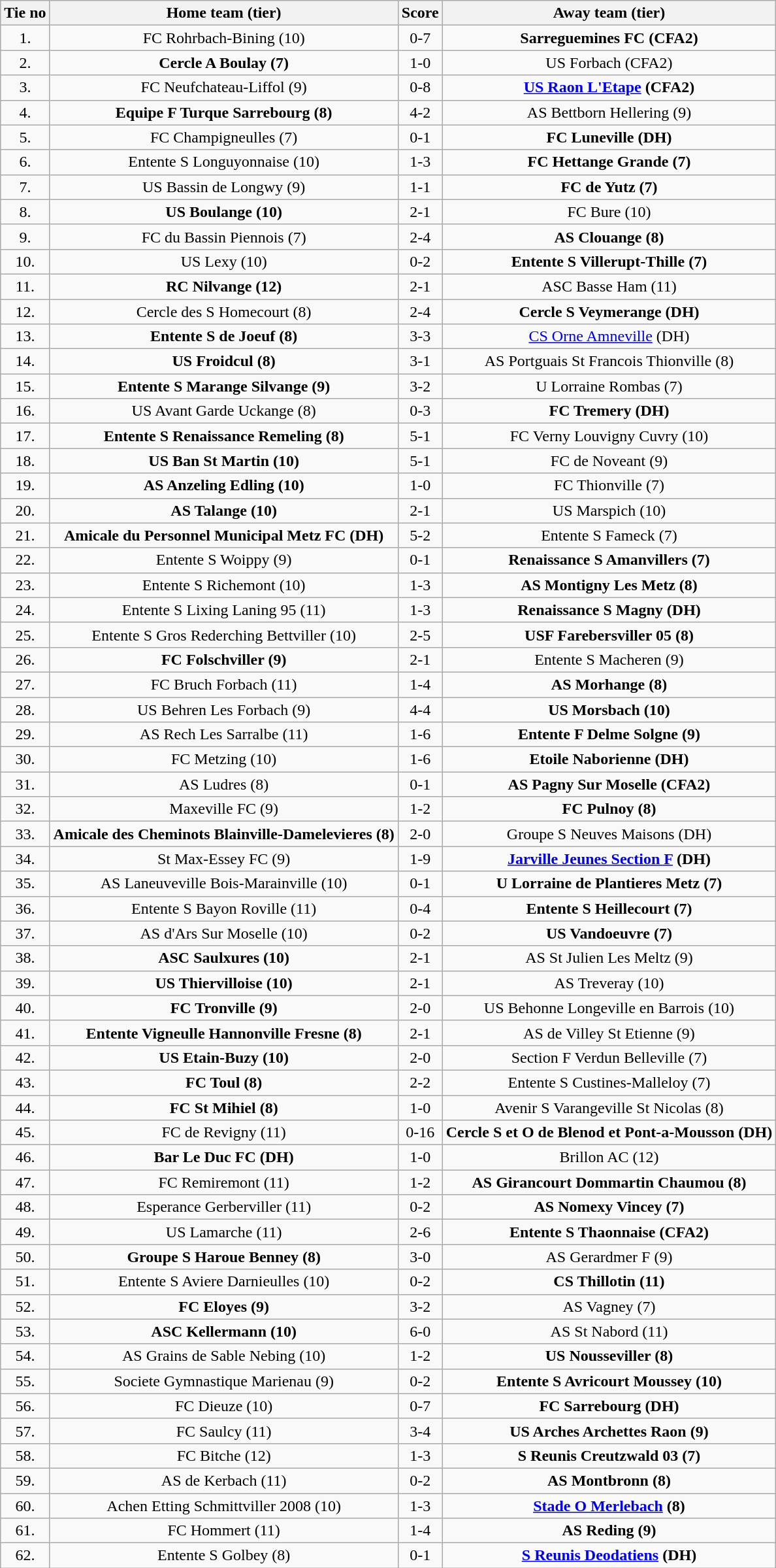<table class="wikitable" style="text-align: center">
<tr>
<th>Tie no</th>
<th>Home team (tier)</th>
<th>Score</th>
<th>Away team (tier)</th>
</tr>
<tr>
<td>1.</td>
<td>FC Rohrbach-Bining (10)</td>
<td>0-7</td>
<td><strong>Sarreguemines FC (CFA2)</strong></td>
</tr>
<tr>
<td>2.</td>
<td><strong>Cercle A Boulay (7)</strong></td>
<td>1-0</td>
<td>US Forbach (CFA2)</td>
</tr>
<tr>
<td>3.</td>
<td>FC Neufchateau-Liffol (9)</td>
<td>0-8</td>
<td><strong><a href='#'>US Raon L'Etape</a> (CFA2)</strong></td>
</tr>
<tr>
<td>4.</td>
<td><strong>Equipe F Turque Sarrebourg (8)</strong></td>
<td>4-2</td>
<td>AS Bettborn Hellering (9)</td>
</tr>
<tr>
<td>5.</td>
<td>FC Champigneulles (7)</td>
<td>0-1</td>
<td><strong>FC Luneville (DH)</strong></td>
</tr>
<tr>
<td>6.</td>
<td>Entente S Longuyonnaise (10)</td>
<td>1-3</td>
<td><strong>FC Hettange Grande (7)</strong></td>
</tr>
<tr>
<td>7.</td>
<td>US Bassin de Longwy (9)</td>
<td>1-1 </td>
<td><strong>FC de Yutz (7)</strong></td>
</tr>
<tr>
<td>8.</td>
<td><strong>US Boulange (10)</strong></td>
<td>2-1 </td>
<td>FC Bure (10)</td>
</tr>
<tr>
<td>9.</td>
<td>FC du Bassin Piennois (7)</td>
<td>2-4 </td>
<td><strong>AS Clouange (8)</strong></td>
</tr>
<tr>
<td>10.</td>
<td>US Lexy (10)</td>
<td>0-2</td>
<td><strong>Entente S Villerupt-Thille (7)</strong></td>
</tr>
<tr>
<td>11.</td>
<td><strong>RC Nilvange (12)</strong></td>
<td>2-1</td>
<td>ASC Basse Ham (11)</td>
</tr>
<tr>
<td>12.</td>
<td>Cercle des S Homecourt (8)</td>
<td>2-4</td>
<td><strong>Cercle S Veymerange (DH)</strong></td>
</tr>
<tr>
<td>13.</td>
<td><strong>Entente S de Joeuf (8)</strong></td>
<td>3-3 </td>
<td><a href='#'>CS Orne Amneville</a> (DH)</td>
</tr>
<tr>
<td>14.</td>
<td><strong>US Froidcul (8)</strong></td>
<td>3-1</td>
<td>AS Portguais St Francois Thionville (8)</td>
</tr>
<tr>
<td>15.</td>
<td><strong>Entente S Marange Silvange (9)</strong></td>
<td>3-2</td>
<td>U Lorraine Rombas (7)</td>
</tr>
<tr>
<td>16.</td>
<td>US Avant Garde Uckange (8)</td>
<td>0-3</td>
<td><strong>FC Tremery (DH)</strong></td>
</tr>
<tr>
<td>17.</td>
<td><strong>Entente S Renaissance Remeling (8)</strong></td>
<td>5-1</td>
<td>FC Verny Louvigny Cuvry (10)</td>
</tr>
<tr>
<td>18.</td>
<td><strong>US Ban St Martin (10)</strong></td>
<td>5-1</td>
<td>FC de Noveant (9)</td>
</tr>
<tr>
<td>19.</td>
<td><strong>AS Anzeling Edling (10)</strong></td>
<td>1-0</td>
<td>FC Thionville (7)</td>
</tr>
<tr>
<td>20.</td>
<td><strong>AS Talange (10)</strong></td>
<td>2-1 </td>
<td>US Marspich (10)</td>
</tr>
<tr>
<td>21.</td>
<td><strong>Amicale du Personnel Municipal Metz FC (DH)</strong></td>
<td>5-2</td>
<td>Entente S Fameck (7)</td>
</tr>
<tr>
<td>22.</td>
<td>Entente S Woippy (9)</td>
<td>0-1</td>
<td><strong>Renaissance S Amanvillers (7)</strong></td>
</tr>
<tr>
<td>23.</td>
<td>Entente S Richemont (10)</td>
<td>1-3</td>
<td><strong>AS Montigny Les Metz (8)</strong></td>
</tr>
<tr>
<td>24.</td>
<td>Entente S Lixing Laning 95 (11)</td>
<td>1-3</td>
<td><strong>Renaissance S Magny (DH)</strong></td>
</tr>
<tr>
<td>25.</td>
<td>Entente S Gros Rederching Bettviller (10)</td>
<td>2-5</td>
<td><strong>USF Farebersviller 05 (8)</strong></td>
</tr>
<tr>
<td>26.</td>
<td><strong>FC Folschviller (9)</strong></td>
<td>2-1</td>
<td>Entente S Macheren (9)</td>
</tr>
<tr>
<td>27.</td>
<td>FC Bruch Forbach (11)</td>
<td>1-4</td>
<td><strong>AS Morhange (8)</strong></td>
</tr>
<tr>
<td>28.</td>
<td>US Behren Les Forbach (9)</td>
<td>4-4 </td>
<td><strong>US Morsbach (10)</strong></td>
</tr>
<tr>
<td>29.</td>
<td>AS Rech Les Sarralbe (11)</td>
<td>1-6</td>
<td><strong>Entente F Delme Solgne (9)</strong></td>
</tr>
<tr>
<td>30.</td>
<td>FC Metzing (10)</td>
<td>1-6</td>
<td><strong>Etoile Naborienne (DH)</strong></td>
</tr>
<tr>
<td>31.</td>
<td>AS Ludres (8)</td>
<td>0-1</td>
<td><strong>AS Pagny Sur Moselle (CFA2)</strong></td>
</tr>
<tr>
<td>32.</td>
<td>Maxeville FC (9)</td>
<td>1-2</td>
<td><strong>FC Pulnoy (8)</strong></td>
</tr>
<tr>
<td>33.</td>
<td><strong>Amicale des Cheminots Blainville-Damelevieres (8)</strong></td>
<td>2-0</td>
<td>Groupe S Neuves Maisons (DH)</td>
</tr>
<tr>
<td>34.</td>
<td>St Max-Essey FC (9)</td>
<td>1-9</td>
<td><strong><a href='#'>Jarville Jeunes Section F</a> (DH)</strong></td>
</tr>
<tr>
<td>35.</td>
<td>AS Laneuveville Bois-Marainville (10)</td>
<td>0-1</td>
<td><strong>U Lorraine de Plantieres Metz (7)</strong></td>
</tr>
<tr>
<td>36.</td>
<td>Entente S Bayon Roville (11)</td>
<td>0-4</td>
<td><strong>Entente S Heillecourt (7)</strong></td>
</tr>
<tr>
<td>37.</td>
<td>AS d'Ars Sur Moselle (10)</td>
<td>0-2</td>
<td><strong>US Vandoeuvre (7)</strong></td>
</tr>
<tr>
<td>38.</td>
<td><strong>ASC Saulxures (10)</strong></td>
<td>2-1</td>
<td>AS St Julien Les Meltz (9)</td>
</tr>
<tr>
<td>39.</td>
<td><strong>US Thiervilloise (10)</strong></td>
<td>2-1</td>
<td>AS Treveray (10)</td>
</tr>
<tr>
<td>40.</td>
<td><strong>FC Tronville (9)</strong></td>
<td>2-0</td>
<td>US Behonne Longeville en Barrois (10)</td>
</tr>
<tr>
<td>41.</td>
<td><strong>Entente Vigneulle Hannonville Fresne (8)</strong></td>
<td>2-1</td>
<td>AS de Villey St Etienne (9)</td>
</tr>
<tr>
<td>42.</td>
<td><strong>US Etain-Buzy (10)</strong></td>
<td>2-0</td>
<td>Section F Verdun Belleville (7)</td>
</tr>
<tr>
<td>43.</td>
<td><strong>FC Toul (8)</strong></td>
<td>2-2 </td>
<td>Entente S Custines-Malleloy (7)</td>
</tr>
<tr>
<td>44.</td>
<td><strong>FC St Mihiel (8)</strong></td>
<td>1-0</td>
<td>Avenir S Varangeville St Nicolas (8)</td>
</tr>
<tr>
<td>45.</td>
<td>FC de Revigny (11)</td>
<td>0-16</td>
<td><strong>Cercle S et O de Blenod et Pont-a-Mousson (DH)</strong></td>
</tr>
<tr>
<td>46.</td>
<td><strong>Bar Le Duc FC (DH)</strong></td>
<td>1-0</td>
<td>Brillon AC (12)</td>
</tr>
<tr>
<td>47.</td>
<td>FC Remiremont (11)</td>
<td>1-2</td>
<td><strong>AS Girancourt Dommartin Chaumou (8)</strong></td>
</tr>
<tr>
<td>48.</td>
<td>Esperance Gerberviller (11)</td>
<td>0-2</td>
<td><strong>AS Nomexy Vincey (7)</strong></td>
</tr>
<tr>
<td>49.</td>
<td>US Lamarche (11)</td>
<td>2-6</td>
<td><strong>Entente S Thaonnaise (CFA2)</strong></td>
</tr>
<tr>
<td>50.</td>
<td><strong>Groupe S Haroue Benney (8)</strong></td>
<td>3-0</td>
<td>AS Gerardmer F (9)</td>
</tr>
<tr>
<td>51.</td>
<td>Entente S Aviere Darnieulles (10)</td>
<td>0-2</td>
<td><strong>CS Thillotin (11)</strong></td>
</tr>
<tr>
<td>52.</td>
<td><strong>FC Eloyes (9)</strong></td>
<td>3-2 </td>
<td>AS Vagney (7)</td>
</tr>
<tr>
<td>53.</td>
<td><strong>ASC Kellermann (10)</strong></td>
<td>6-0</td>
<td>AS St Nabord (11)</td>
</tr>
<tr>
<td>54.</td>
<td>AS Grains de Sable Nebing (10)</td>
<td>1-2</td>
<td><strong>US Nousseviller (8)</strong></td>
</tr>
<tr>
<td>55.</td>
<td>Societe Gymnastique Marienau (9)</td>
<td>0-2</td>
<td><strong>Entente S Avricourt Moussey (10)</strong></td>
</tr>
<tr>
<td>56.</td>
<td>FC Dieuze (10)</td>
<td>0-7</td>
<td><strong>FC Sarrebourg (DH)</strong></td>
</tr>
<tr>
<td>57.</td>
<td>FC Saulcy (11)</td>
<td>3-4 </td>
<td><strong>US Arches Archettes Raon (9)</strong></td>
</tr>
<tr>
<td>58.</td>
<td>FC Bitche (12)</td>
<td>1-3</td>
<td><strong>S Reunis Creutzwald 03 (7)</strong></td>
</tr>
<tr>
<td>59.</td>
<td>AS de Kerbach (11)</td>
<td>0-2</td>
<td><strong>AS Montbronn (8)</strong></td>
</tr>
<tr>
<td>60.</td>
<td>Achen Etting Schmittviller 2008 (10)</td>
<td>1-3</td>
<td><strong><a href='#'>Stade O Merlebach</a> (8)</strong></td>
</tr>
<tr>
<td>61.</td>
<td>FC Hommert (11)</td>
<td>1-4</td>
<td><strong>AS Reding (9)</strong></td>
</tr>
<tr>
<td>62.</td>
<td>Entente S Golbey (8)</td>
<td>0-1</td>
<td><strong><a href='#'>S Reunis Deodatiens</a> (DH)</strong></td>
</tr>
</table>
